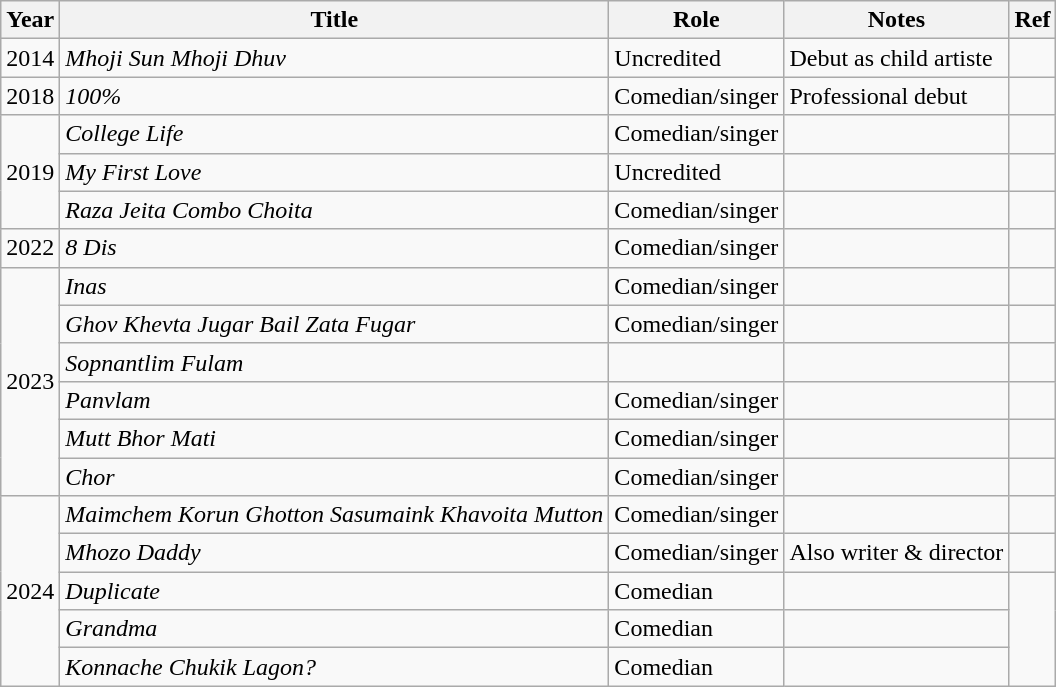<table class="wikitable sortable">
<tr>
<th>Year</th>
<th>Title</th>
<th>Role</th>
<th>Notes</th>
<th>Ref</th>
</tr>
<tr>
<td>2014</td>
<td><em>Mhoji Sun Mhoji Dhuv</em></td>
<td>Uncredited</td>
<td>Debut as child artiste</td>
<td></td>
</tr>
<tr>
<td>2018</td>
<td><em>100%</em></td>
<td>Comedian/singer</td>
<td>Professional debut</td>
<td></td>
</tr>
<tr>
<td rowspan="3">2019</td>
<td><em>College Life</em></td>
<td>Comedian/singer</td>
<td></td>
<td></td>
</tr>
<tr>
<td><em>My First Love</em></td>
<td>Uncredited</td>
<td></td>
<td></td>
</tr>
<tr>
<td><em>Raza Jeita Combo Choita</em></td>
<td>Comedian/singer</td>
<td></td>
<td></td>
</tr>
<tr>
<td>2022</td>
<td><em>8 Dis</em></td>
<td>Comedian/singer</td>
<td></td>
<td></td>
</tr>
<tr>
<td rowspan="6">2023</td>
<td><em>Inas</em></td>
<td>Comedian/singer</td>
<td></td>
<td></td>
</tr>
<tr>
<td><em>Ghov Khevta Jugar Bail Zata Fugar</em></td>
<td>Comedian/singer</td>
<td></td>
<td></td>
</tr>
<tr>
<td><em>Sopnantlim Fulam</em></td>
<td></td>
<td></td>
<td></td>
</tr>
<tr>
<td><em>Panvlam</em></td>
<td>Comedian/singer</td>
<td></td>
<td></td>
</tr>
<tr>
<td><em>Mutt Bhor Mati</em></td>
<td>Comedian/singer</td>
<td></td>
<td></td>
</tr>
<tr>
<td><em>Chor</em></td>
<td>Comedian/singer</td>
<td></td>
<td></td>
</tr>
<tr>
<td rowspan="5">2024</td>
<td><em>Maimchem Korun Ghotton Sasumaink Khavoita Mutton</em></td>
<td>Comedian/singer</td>
<td></td>
<td></td>
</tr>
<tr>
<td><em>Mhozo Daddy</em></td>
<td>Comedian/singer</td>
<td>Also writer & director</td>
<td></td>
</tr>
<tr>
<td><em>Duplicate</em></td>
<td>Comedian</td>
<td></td>
<td rowspan="3"></td>
</tr>
<tr>
<td><em>Grandma</em></td>
<td>Comedian</td>
<td></td>
</tr>
<tr>
<td><em>Konnache Chukik Lagon?</em></td>
<td>Comedian</td>
<td></td>
</tr>
</table>
